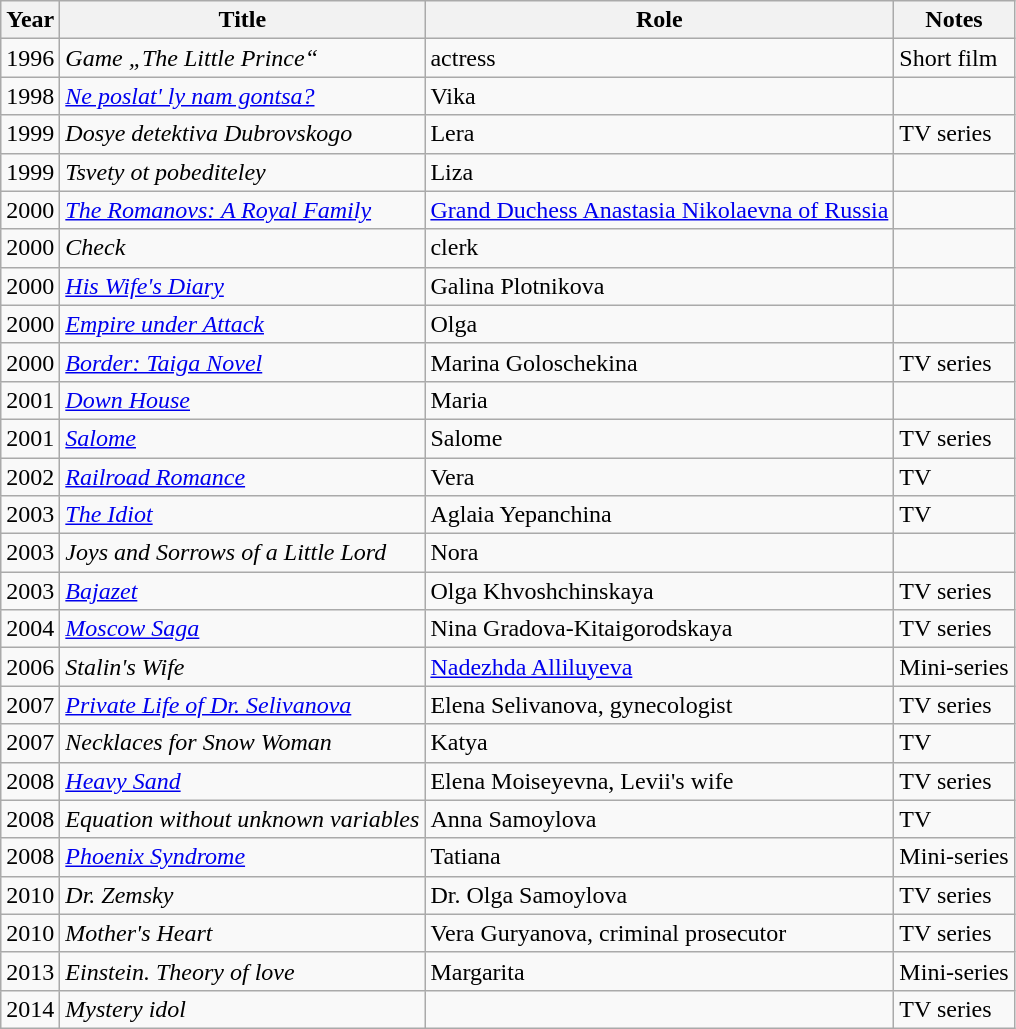<table class="wikitable sortable">
<tr>
<th>Year</th>
<th>Title</th>
<th>Role</th>
<th>Notes</th>
</tr>
<tr>
<td>1996</td>
<td><em>Game „The Little Prince“</em></td>
<td>actress</td>
<td>Short film</td>
</tr>
<tr>
<td>1998</td>
<td><em><a href='#'>Ne poslat' ly nam gontsa?</a></em></td>
<td>Vika</td>
<td></td>
</tr>
<tr>
<td>1999</td>
<td><em>Dosye detektiva Dubrovskogo</em></td>
<td>Lera</td>
<td>TV series</td>
</tr>
<tr>
<td>1999</td>
<td><em>Tsvety ot pobediteley</em></td>
<td>Liza</td>
<td></td>
</tr>
<tr>
<td>2000</td>
<td><em><a href='#'>The Romanovs: A Royal Family</a></em></td>
<td><a href='#'>Grand Duchess Anastasia Nikolaevna of Russia</a></td>
<td></td>
</tr>
<tr>
<td>2000</td>
<td><em>Check</em></td>
<td>clerk</td>
<td></td>
</tr>
<tr>
<td>2000</td>
<td><em><a href='#'>His Wife's Diary</a></em></td>
<td>Galina Plotnikova</td>
<td></td>
</tr>
<tr>
<td>2000</td>
<td><em><a href='#'>Empire under Attack</a></em></td>
<td>Olga</td>
<td></td>
</tr>
<tr>
<td>2000</td>
<td><em><a href='#'>Border: Taiga Novel</a></em></td>
<td>Marina Goloschekina</td>
<td>TV series</td>
</tr>
<tr>
<td>2001</td>
<td><em><a href='#'>Down House</a></em></td>
<td>Maria</td>
<td></td>
</tr>
<tr>
<td>2001</td>
<td><em><a href='#'>Salome</a></em></td>
<td>Salome</td>
<td>TV series</td>
</tr>
<tr>
<td>2002</td>
<td><em><a href='#'>Railroad Romance</a></em></td>
<td>Vera</td>
<td>TV</td>
</tr>
<tr>
<td>2003</td>
<td><em><a href='#'>The Idiot</a></em></td>
<td>Aglaia Yepanchina</td>
<td>TV</td>
</tr>
<tr>
<td>2003</td>
<td><em>Joys and Sorrows of a Little Lord</em></td>
<td>Nora</td>
<td></td>
</tr>
<tr>
<td>2003</td>
<td><em><a href='#'>Bajazet</a></em></td>
<td>Olga Khvoshchinskaya</td>
<td>TV series</td>
</tr>
<tr>
<td>2004</td>
<td><em><a href='#'>Moscow Saga</a></em></td>
<td>Nina Gradova-Kitaigorodskaya</td>
<td>TV series</td>
</tr>
<tr>
<td>2006</td>
<td><em>Stalin's Wife</em></td>
<td><a href='#'>Nadezhda Alliluyeva</a></td>
<td>Mini-series</td>
</tr>
<tr>
<td>2007</td>
<td><em><a href='#'>Private Life of Dr. Selivanova</a></em></td>
<td>Elena Selivanova, gynecologist</td>
<td>TV series</td>
</tr>
<tr>
<td>2007</td>
<td><em>Necklaces for Snow Woman</em></td>
<td>Katya</td>
<td>TV</td>
</tr>
<tr>
<td>2008</td>
<td><em><a href='#'>Heavy Sand</a></em></td>
<td>Elena Moiseyevna, Levii's wife</td>
<td>TV series</td>
</tr>
<tr>
<td>2008</td>
<td><em>Equation without unknown variables</em></td>
<td>Anna Samoylova</td>
<td>TV</td>
</tr>
<tr>
<td>2008</td>
<td><em><a href='#'>Phoenix Syndrome</a></em></td>
<td>Tatiana</td>
<td>Mini-series</td>
</tr>
<tr>
<td>2010</td>
<td><em>Dr. Zemsky</em></td>
<td>Dr. Olga Samoylova</td>
<td>TV series</td>
</tr>
<tr>
<td>2010</td>
<td><em>Mother's Heart</em></td>
<td>Vera Guryanova, criminal prosecutor</td>
<td>TV series</td>
</tr>
<tr>
<td>2013</td>
<td><em>Einstein. Theory of love</em></td>
<td>Margarita</td>
<td>Mini-series</td>
</tr>
<tr>
<td>2014</td>
<td><em>Mystery idol</em></td>
<td></td>
<td>TV series</td>
</tr>
</table>
